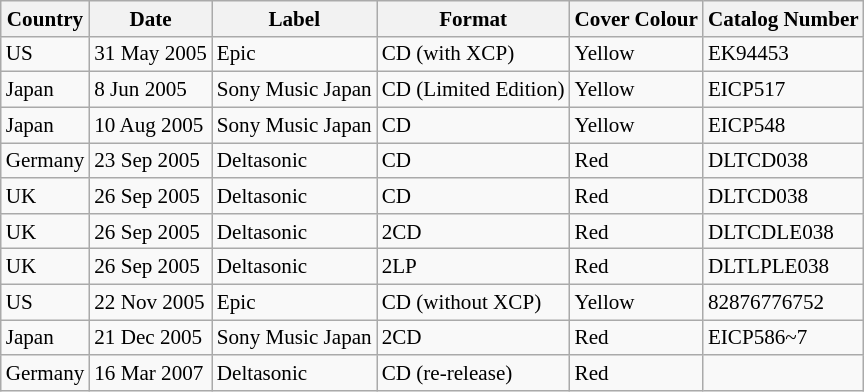<table class="wikitable" style="font-size:88%">
<tr>
<th>Country</th>
<th>Date</th>
<th>Label</th>
<th>Format</th>
<th>Cover Colour</th>
<th>Catalog Number</th>
</tr>
<tr>
<td>US</td>
<td>31 May 2005</td>
<td>Epic</td>
<td>CD (with XCP)</td>
<td>Yellow</td>
<td>EK94453</td>
</tr>
<tr>
<td>Japan</td>
<td>8 Jun 2005</td>
<td>Sony Music Japan</td>
<td>CD (Limited Edition)</td>
<td>Yellow</td>
<td>EICP517</td>
</tr>
<tr>
<td>Japan</td>
<td>10 Aug 2005</td>
<td>Sony Music Japan</td>
<td>CD</td>
<td>Yellow</td>
<td>EICP548</td>
</tr>
<tr>
<td>Germany</td>
<td>23 Sep 2005</td>
<td>Deltasonic</td>
<td>CD</td>
<td>Red</td>
<td>DLTCD038</td>
</tr>
<tr>
<td>UK</td>
<td>26 Sep 2005</td>
<td>Deltasonic</td>
<td>CD</td>
<td>Red</td>
<td>DLTCD038</td>
</tr>
<tr>
<td>UK</td>
<td>26 Sep 2005</td>
<td>Deltasonic</td>
<td>2CD</td>
<td>Red</td>
<td>DLTCDLE038</td>
</tr>
<tr>
<td>UK</td>
<td>26 Sep 2005</td>
<td>Deltasonic</td>
<td>2LP</td>
<td>Red</td>
<td>DLTLPLE038</td>
</tr>
<tr>
<td>US</td>
<td>22 Nov 2005</td>
<td>Epic</td>
<td>CD (without XCP)</td>
<td>Yellow</td>
<td>82876776752</td>
</tr>
<tr>
<td>Japan</td>
<td>21 Dec 2005</td>
<td>Sony Music Japan</td>
<td>2CD</td>
<td>Red</td>
<td>EICP586~7</td>
</tr>
<tr>
<td>Germany</td>
<td>16 Mar 2007</td>
<td>Deltasonic</td>
<td>CD (re-release)</td>
<td>Red</td>
</tr>
</table>
